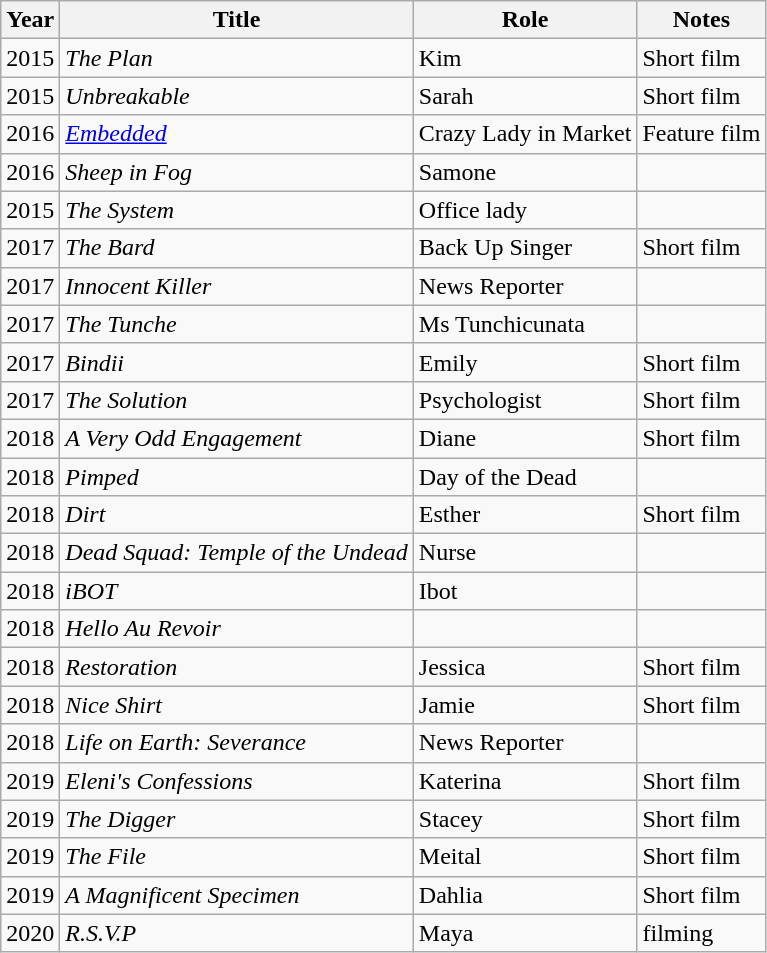<table class="wikitable sortable">
<tr>
<th>Year</th>
<th>Title</th>
<th>Role</th>
<th>Notes</th>
</tr>
<tr>
<td>2015</td>
<td><em>The Plan</em></td>
<td>Kim</td>
<td>Short film</td>
</tr>
<tr>
<td>2015</td>
<td><em>Unbreakable</em></td>
<td>Sarah</td>
<td>Short film</td>
</tr>
<tr>
<td>2016</td>
<td><em><a href='#'>Embedded</a></em></td>
<td>Crazy Lady in Market</td>
<td>Feature film</td>
</tr>
<tr>
<td>2016</td>
<td><em>Sheep in Fog</em></td>
<td>Samone</td>
<td></td>
</tr>
<tr>
<td>2015</td>
<td><em>The System</em></td>
<td>Office lady</td>
<td></td>
</tr>
<tr>
<td>2017</td>
<td><em>The Bard</em></td>
<td>Back Up Singer</td>
<td>Short film</td>
</tr>
<tr>
<td>2017</td>
<td><em>Innocent Killer</em></td>
<td>News Reporter</td>
<td></td>
</tr>
<tr>
<td>2017</td>
<td><em>The Tunche</em></td>
<td>Ms Tunchicunata</td>
<td></td>
</tr>
<tr>
<td>2017</td>
<td><em>Bindii</em></td>
<td>Emily</td>
<td>Short film</td>
</tr>
<tr>
<td>2017</td>
<td><em>The Solution</em></td>
<td>Psychologist</td>
<td>Short film</td>
</tr>
<tr>
<td>2018</td>
<td><em>A Very Odd Engagement</em></td>
<td>Diane</td>
<td>Short film</td>
</tr>
<tr>
<td>2018</td>
<td><em>Pimped</em></td>
<td>Day of the Dead</td>
<td></td>
</tr>
<tr>
<td>2018</td>
<td><em>Dirt</em></td>
<td>Esther</td>
<td>Short film</td>
</tr>
<tr>
<td>2018</td>
<td><em>Dead Squad: Temple of the Undead</em></td>
<td>Nurse</td>
<td></td>
</tr>
<tr>
<td>2018</td>
<td><em>iBOT</em></td>
<td>Ibot</td>
<td></td>
</tr>
<tr>
<td>2018</td>
<td><em>Hello Au Revoir</em></td>
<td></td>
<td></td>
</tr>
<tr>
<td>2018</td>
<td><em>Restoration</em></td>
<td>Jessica</td>
<td>Short film</td>
</tr>
<tr>
<td>2018</td>
<td><em>Nice Shirt</em></td>
<td>Jamie</td>
<td>Short film</td>
</tr>
<tr>
<td>2018</td>
<td><em>Life on Earth: Severance</em></td>
<td>News Reporter</td>
<td></td>
</tr>
<tr>
<td>2019</td>
<td><em>Eleni's Confessions</em></td>
<td>Katerina</td>
<td>Short film</td>
</tr>
<tr>
<td>2019</td>
<td><em>The Digger</em></td>
<td>Stacey</td>
<td>Short film</td>
</tr>
<tr>
<td>2019</td>
<td><em>The File</em></td>
<td>Meital</td>
<td>Short film</td>
</tr>
<tr>
<td>2019</td>
<td><em>A Magnificent Specimen</em></td>
<td>Dahlia</td>
<td>Short film</td>
</tr>
<tr>
<td>2020</td>
<td><em>R.S.V.P</em></td>
<td>Maya</td>
<td>filming</td>
</tr>
</table>
